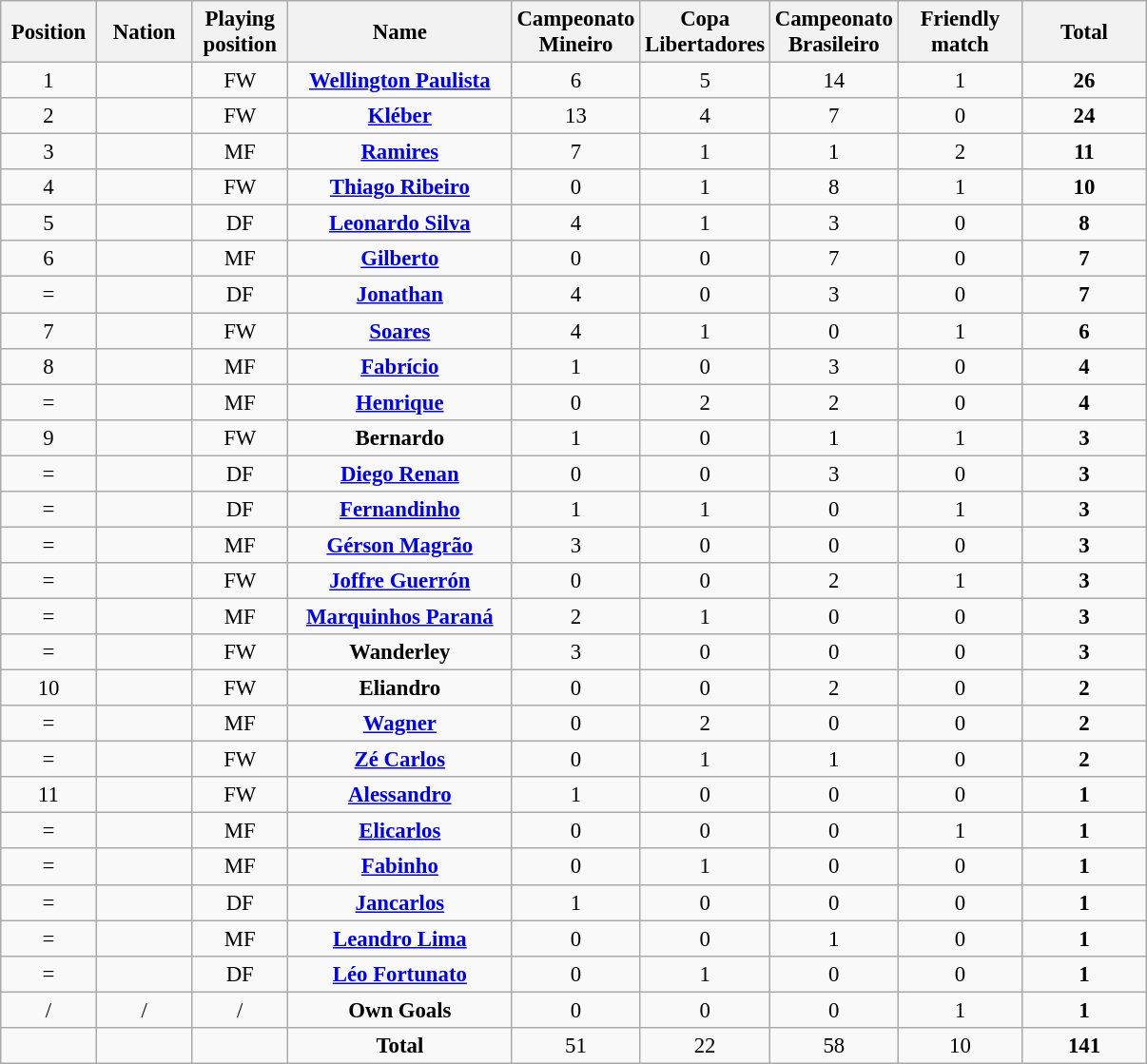<table class="wikitable" style="font-size: 95%; text-align: center;">
<tr>
<th width=60>Position</th>
<th width=60>Nation</th>
<th width=60>Playing position</th>
<th width=150>Name</th>
<th width=80>Campeonato Mineiro</th>
<th width=80>Copa Libertadores</th>
<th width=80>Campeonato Brasileiro</th>
<th width=80>Friendly match</th>
<th width=80>Total</th>
</tr>
<tr>
<td>1</td>
<td></td>
<td>FW</td>
<td><strong><a href='#'>Wellington Paulista</a></strong></td>
<td>6</td>
<td>5</td>
<td>14</td>
<td>1</td>
<td><strong>26</strong></td>
</tr>
<tr>
<td>2</td>
<td></td>
<td>FW</td>
<td><strong><a href='#'>Kléber</a></strong></td>
<td>13</td>
<td>4</td>
<td>7</td>
<td>0</td>
<td><strong>24</strong></td>
</tr>
<tr>
<td>3</td>
<td></td>
<td>MF</td>
<td><strong><a href='#'>Ramires</a></strong></td>
<td>7</td>
<td>1</td>
<td>1</td>
<td>2</td>
<td><strong>11</strong></td>
</tr>
<tr>
<td>4</td>
<td></td>
<td>FW</td>
<td><strong><a href='#'>Thiago Ribeiro</a></strong></td>
<td>0</td>
<td>1</td>
<td>8</td>
<td>1</td>
<td><strong>10</strong></td>
</tr>
<tr>
<td>5</td>
<td></td>
<td>DF</td>
<td><strong><a href='#'>Leonardo Silva</a></strong></td>
<td>4</td>
<td>1</td>
<td>3</td>
<td>0</td>
<td><strong>8</strong></td>
</tr>
<tr>
<td>6</td>
<td></td>
<td>MF</td>
<td><strong><a href='#'>Gilberto</a></strong></td>
<td>0</td>
<td>0</td>
<td>7</td>
<td>0</td>
<td><strong>7</strong></td>
</tr>
<tr>
<td>=</td>
<td></td>
<td>DF</td>
<td><strong><a href='#'>Jonathan</a></strong></td>
<td>4</td>
<td>0</td>
<td>3</td>
<td>0</td>
<td><strong>7</strong></td>
</tr>
<tr>
<td>7</td>
<td></td>
<td>FW</td>
<td><strong><a href='#'>Soares</a></strong></td>
<td>4</td>
<td>1</td>
<td>0</td>
<td>1</td>
<td><strong>6</strong></td>
</tr>
<tr>
<td>8</td>
<td></td>
<td>MF</td>
<td><strong><a href='#'>Fabrício</a></strong></td>
<td>1</td>
<td>0</td>
<td>3</td>
<td>0</td>
<td><strong>4</strong></td>
</tr>
<tr>
<td>=</td>
<td></td>
<td>MF</td>
<td><strong><a href='#'>Henrique</a></strong></td>
<td>0</td>
<td>2</td>
<td>2</td>
<td>0</td>
<td><strong>4</strong></td>
</tr>
<tr>
<td>9</td>
<td></td>
<td>FW</td>
<td><strong>Bernardo</strong></td>
<td>1</td>
<td>0</td>
<td>1</td>
<td>1</td>
<td><strong>3</strong></td>
</tr>
<tr>
<td>=</td>
<td></td>
<td>DF</td>
<td><strong><a href='#'>Diego Renan</a></strong></td>
<td>0</td>
<td>0</td>
<td>3</td>
<td>0</td>
<td><strong>3</strong></td>
</tr>
<tr>
<td>=</td>
<td></td>
<td>DF</td>
<td><strong><a href='#'>Fernandinho</a></strong></td>
<td>1</td>
<td>1</td>
<td>0</td>
<td>1</td>
<td><strong>3</strong></td>
</tr>
<tr>
<td>=</td>
<td></td>
<td>MF</td>
<td><strong><a href='#'>Gérson Magrão</a></strong></td>
<td>3</td>
<td>0</td>
<td>0</td>
<td>0</td>
<td><strong>3</strong></td>
</tr>
<tr>
<td>=</td>
<td></td>
<td>FW</td>
<td><strong><a href='#'>Joffre Guerrón</a></strong></td>
<td>0</td>
<td>0</td>
<td>2</td>
<td>1</td>
<td><strong>3</strong></td>
</tr>
<tr>
<td>=</td>
<td></td>
<td>MF</td>
<td><strong><a href='#'>Marquinhos Paraná</a></strong></td>
<td>2</td>
<td>1</td>
<td>0</td>
<td>0</td>
<td><strong>3</strong></td>
</tr>
<tr>
<td>=</td>
<td></td>
<td>FW</td>
<td><strong>Wanderley</strong></td>
<td>3</td>
<td>0</td>
<td>0</td>
<td>0</td>
<td><strong>3</strong></td>
</tr>
<tr>
<td>10</td>
<td></td>
<td>FW</td>
<td><strong>Eliandro</strong></td>
<td>0</td>
<td>0</td>
<td>2</td>
<td>0</td>
<td><strong>2</strong></td>
</tr>
<tr>
<td>=</td>
<td></td>
<td>MF</td>
<td><strong><a href='#'>Wagner</a></strong></td>
<td>0</td>
<td>2</td>
<td>0</td>
<td>0</td>
<td><strong>2</strong></td>
</tr>
<tr>
<td>=</td>
<td></td>
<td>FW</td>
<td><strong><a href='#'>Zé Carlos</a></strong></td>
<td>0</td>
<td>1</td>
<td>1</td>
<td>0</td>
<td><strong>2</strong></td>
</tr>
<tr>
<td>11</td>
<td></td>
<td>FW</td>
<td><strong><a href='#'>Alessandro</a></strong></td>
<td>1</td>
<td>0</td>
<td>0</td>
<td>0</td>
<td><strong>1</strong></td>
</tr>
<tr>
<td>=</td>
<td></td>
<td>MF</td>
<td><strong><a href='#'>Elicarlos</a></strong></td>
<td>0</td>
<td>0</td>
<td>0</td>
<td>1</td>
<td><strong>1</strong></td>
</tr>
<tr>
<td>=</td>
<td></td>
<td>MF</td>
<td><strong><a href='#'>Fabinho</a></strong></td>
<td>0</td>
<td>1</td>
<td>0</td>
<td>0</td>
<td><strong>1</strong></td>
</tr>
<tr>
<td>=</td>
<td></td>
<td>DF</td>
<td><strong><a href='#'>Jancarlos</a></strong></td>
<td>1</td>
<td>0</td>
<td>0</td>
<td>0</td>
<td><strong>1</strong></td>
</tr>
<tr>
<td>=</td>
<td></td>
<td>MF</td>
<td><strong><a href='#'>Leandro Lima</a></strong></td>
<td>0</td>
<td>0</td>
<td>1</td>
<td>0</td>
<td><strong>1</strong></td>
</tr>
<tr>
<td>=</td>
<td></td>
<td>DF</td>
<td><strong><a href='#'>Léo Fortunato</a></strong></td>
<td>0</td>
<td>1</td>
<td>0</td>
<td>0</td>
<td><strong>1</strong></td>
</tr>
<tr>
<td>/</td>
<td>/</td>
<td>/</td>
<td><strong>Own Goals</strong></td>
<td>0</td>
<td>0</td>
<td>0</td>
<td>1</td>
<td><strong>1</strong></td>
</tr>
<tr>
<td></td>
<td></td>
<td></td>
<td><strong>Total</strong></td>
<td>51</td>
<td>22</td>
<td>58</td>
<td>10</td>
<td><strong>141</strong></td>
</tr>
</table>
